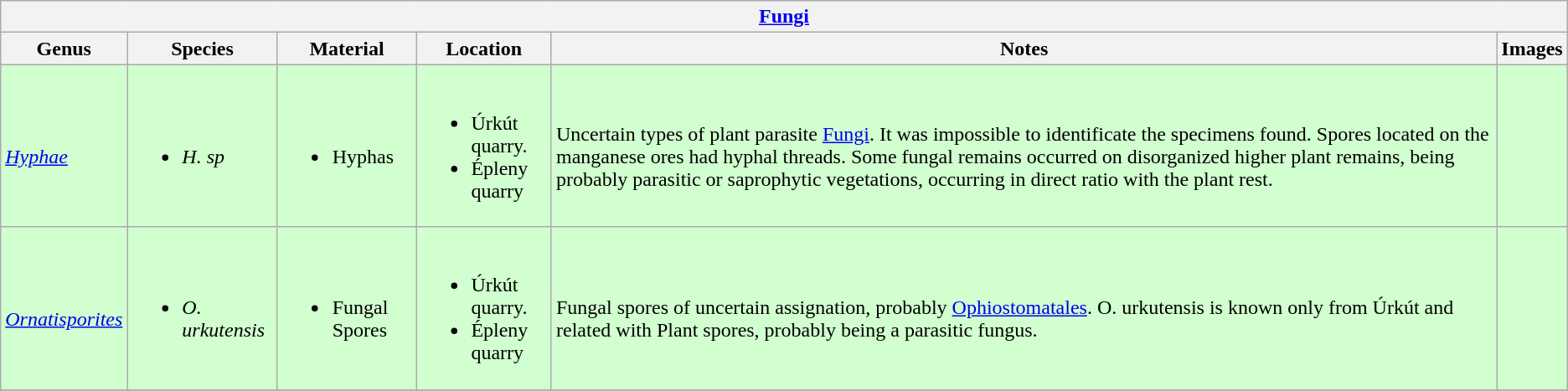<table class="wikitable" align="center">
<tr>
<th colspan="6" align="center"><strong><a href='#'>Fungi</a></strong></th>
</tr>
<tr>
<th>Genus</th>
<th>Species</th>
<th>Material</th>
<th>Location</th>
<th>Notes</th>
<th>Images</th>
</tr>
<tr>
<td style="background:#D1FFCF;"><br><em><a href='#'>Hyphae</a></em></td>
<td style="background:#D1FFCF;"><br><ul><li><em>H. sp</em></li></ul></td>
<td style="background:#D1FFCF;"><br><ul><li>Hyphas</li></ul></td>
<td style="background:#D1FFCF;"><br><ul><li>Úrkút quarry.</li><li>Épleny quarry</li></ul></td>
<td style="background:#D1FFCF;"><br>Uncertain types of plant parasite <a href='#'>Fungi</a>. It was impossible to identificate the specimens found. Spores located on the manganese ores had hyphal threads. Some fungal remains occurred on disorganized higher plant remains, being probably parasitic or saprophytic vegetations, occurring in direct ratio with the plant rest.</td>
<td style="background:#D1FFCF;"></td>
</tr>
<tr>
<td style="background:#D1FFCF;"><br><em><a href='#'>Ornatisporites</a></em></td>
<td style="background:#D1FFCF;"><br><ul><li><em>O. urkutensis</em></li></ul></td>
<td style="background:#D1FFCF;"><br><ul><li>Fungal Spores</li></ul></td>
<td style="background:#D1FFCF;"><br><ul><li>Úrkút quarry.</li><li>Épleny quarry</li></ul></td>
<td style="background:#D1FFCF;"><br>Fungal spores of uncertain assignation, probably <a href='#'>Ophiostomatales</a>. O. urkutensis is known only from Úrkút and related with Plant spores, probably being a parasitic fungus.</td>
<td style="background:#D1FFCF;"></td>
</tr>
<tr>
</tr>
</table>
